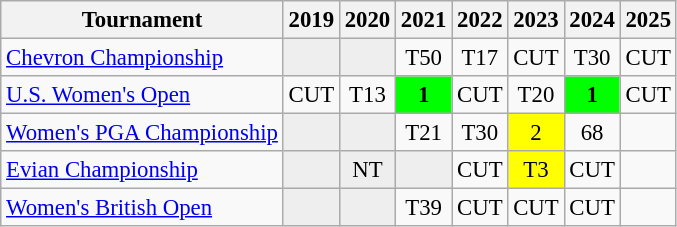<table class="wikitable" style="font-size:95%;text-align:center;">
<tr>
<th>Tournament</th>
<th>2019</th>
<th>2020</th>
<th>2021</th>
<th>2022</th>
<th>2023</th>
<th>2024</th>
<th>2025</th>
</tr>
<tr>
<td align=left><a href='#'>Chevron Championship</a></td>
<td style="background:#eeeeee;"></td>
<td style="background:#eeeeee;"></td>
<td>T50</td>
<td>T17</td>
<td>CUT</td>
<td>T30</td>
<td>CUT</td>
</tr>
<tr>
<td align=left><a href='#'>U.S. Women's Open</a></td>
<td>CUT</td>
<td>T13</td>
<td style="background:lime;"><strong>1</strong></td>
<td>CUT</td>
<td>T20</td>
<td style="background:lime;"><strong>1</strong></td>
<td>CUT</td>
</tr>
<tr>
<td align=left><a href='#'>Women's PGA Championship</a></td>
<td style="background:#eeeeee;"></td>
<td style="background:#eeeeee;"></td>
<td>T21</td>
<td>T30</td>
<td style="background:yellow;">2</td>
<td>68</td>
<td></td>
</tr>
<tr>
<td align=left><a href='#'>Evian Championship</a></td>
<td style="background:#eeeeee;"></td>
<td style="background:#eeeeee;">NT</td>
<td style="background:#eeeeee;"></td>
<td>CUT</td>
<td style="background:yellow;">T3</td>
<td>CUT</td>
<td></td>
</tr>
<tr>
<td align=left><a href='#'>Women's British Open</a></td>
<td style="background:#eeeeee;"></td>
<td style="background:#eeeeee;"></td>
<td>T39</td>
<td>CUT</td>
<td>CUT</td>
<td>CUT</td>
<td></td>
</tr>
</table>
